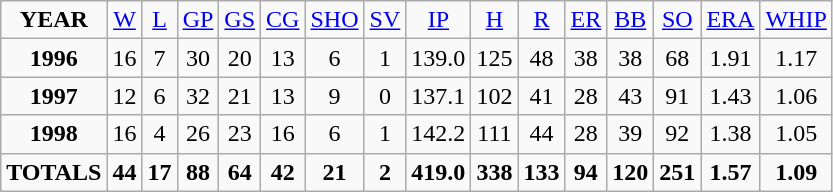<table class="wikitable">
<tr align=center>
<td><strong>YEAR</strong></td>
<td><a href='#'>W</a></td>
<td><a href='#'>L</a></td>
<td><a href='#'>GP</a></td>
<td><a href='#'>GS</a></td>
<td><a href='#'>CG</a></td>
<td><a href='#'>SHO</a></td>
<td><a href='#'>SV</a></td>
<td><a href='#'>IP</a></td>
<td><a href='#'>H</a></td>
<td><a href='#'>R</a></td>
<td><a href='#'>ER</a></td>
<td><a href='#'>BB</a></td>
<td><a href='#'>SO</a></td>
<td><a href='#'>ERA</a></td>
<td><a href='#'>WHIP</a></td>
</tr>
<tr align=center>
<td><strong>1996</strong></td>
<td>16</td>
<td>7</td>
<td>30</td>
<td>20</td>
<td>13</td>
<td>6</td>
<td>1</td>
<td>139.0</td>
<td>125</td>
<td>48</td>
<td>38</td>
<td>38</td>
<td>68</td>
<td>1.91</td>
<td>1.17</td>
</tr>
<tr align=center>
<td><strong>1997</strong></td>
<td>12</td>
<td>6</td>
<td>32</td>
<td>21</td>
<td>13</td>
<td>9</td>
<td>0</td>
<td>137.1</td>
<td>102</td>
<td>41</td>
<td>28</td>
<td>43</td>
<td>91</td>
<td>1.43</td>
<td>1.06</td>
</tr>
<tr align=center>
<td><strong>1998</strong></td>
<td>16</td>
<td>4</td>
<td>26</td>
<td>23</td>
<td>16</td>
<td>6</td>
<td>1</td>
<td>142.2</td>
<td>111</td>
<td>44</td>
<td>28</td>
<td>39</td>
<td>92</td>
<td>1.38</td>
<td>1.05</td>
</tr>
<tr align=center>
<td><strong>TOTALS</strong></td>
<td><strong>44</strong></td>
<td><strong>17</strong></td>
<td><strong>88</strong></td>
<td><strong>64</strong></td>
<td><strong>42</strong></td>
<td><strong>21</strong></td>
<td><strong>2</strong></td>
<td><strong>419.0</strong></td>
<td><strong>338</strong></td>
<td><strong>133</strong></td>
<td><strong>94</strong></td>
<td><strong>120</strong></td>
<td><strong>251</strong></td>
<td><strong>1.57</strong></td>
<td><strong>1.09</strong></td>
</tr>
</table>
